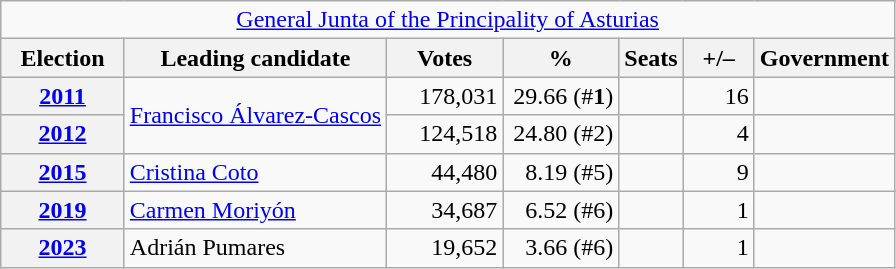<table class="wikitable" style="text-align:right;">
<tr>
<td colspan="7" align="center"><a href='#'>General Junta of the Principality of Asturias</a></td>
</tr>
<tr>
<th width="75">Election</th>
<th>Leading candidate</th>
<th width="70">Votes</th>
<th width="70">%</th>
<th>Seats</th>
<th width="40">+/–</th>
<th>Government</th>
</tr>
<tr>
<th><a href='#'>2011</a></th>
<td rowspan="2" align="left"><a href='#'>Francisco Álvarez-Cascos</a></td>
<td>178,031</td>
<td>29.66 (#<strong>1</strong>)</td>
<td></td>
<td>16</td>
<td></td>
</tr>
<tr>
<th><a href='#'>2012</a></th>
<td>124,518</td>
<td>24.80 (#2)</td>
<td></td>
<td>4</td>
<td></td>
</tr>
<tr>
<th><a href='#'>2015</a></th>
<td align="left"><a href='#'>Cristina Coto</a></td>
<td>44,480</td>
<td>8.19 (#5)</td>
<td></td>
<td>9</td>
<td></td>
</tr>
<tr>
<th><a href='#'>2019</a></th>
<td align="left"><a href='#'>Carmen Moriyón</a></td>
<td>34,687</td>
<td>6.52 (#6)</td>
<td></td>
<td>1</td>
<td></td>
</tr>
<tr>
<th><a href='#'>2023</a></th>
<td align="left">Adrián Pumares</td>
<td>19,652</td>
<td>3.66 (#6)</td>
<td></td>
<td>1</td>
<td></td>
</tr>
</table>
